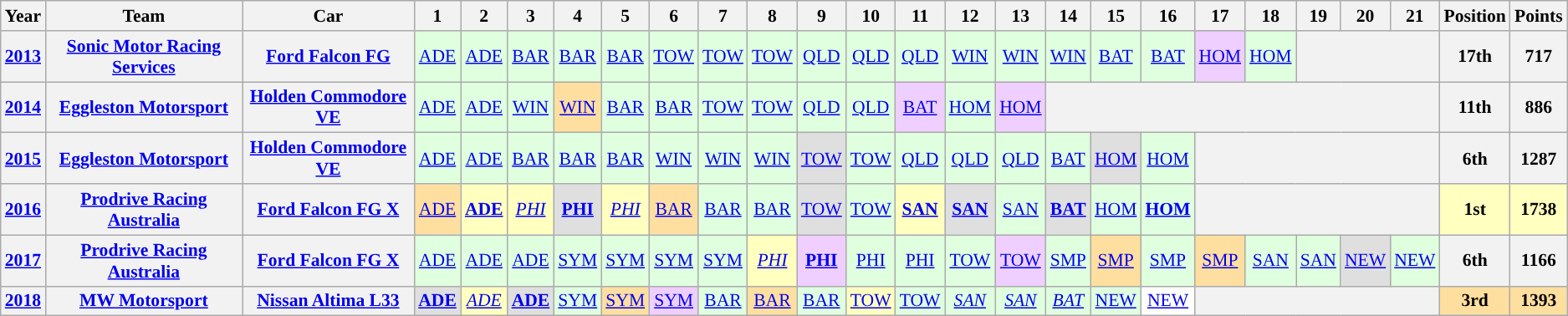<table class="wikitable" style="text-align:center; font-size:90%">
<tr>
<th>Year</th>
<th>Team</th>
<th>Car</th>
<th>1</th>
<th>2</th>
<th>3</th>
<th>4</th>
<th>5</th>
<th>6</th>
<th>7</th>
<th>8</th>
<th>9</th>
<th>10</th>
<th>11</th>
<th>12</th>
<th>13</th>
<th>14</th>
<th>15</th>
<th>16</th>
<th>17</th>
<th>18</th>
<th>19</th>
<th>20</th>
<th>21</th>
<th>Position</th>
<th>Points</th>
</tr>
<tr>
<th><a href='#'>2013</a></th>
<th><a href='#'>Sonic Motor Racing Services</a></th>
<th><a href='#'>Ford Falcon FG</a></th>
<td style=background:#dfffdf><a href='#'>ADE</a><br></td>
<td style=background:#dfffdf><a href='#'>ADE</a><br></td>
<td style=background:#dfffdf><a href='#'>BAR</a><br></td>
<td style=background:#dfffdf><a href='#'>BAR</a><br></td>
<td style=background:#dfffdf><a href='#'>BAR</a><br></td>
<td style=background:#dfffdf><a href='#'>TOW</a><br></td>
<td style=background:#dfffdf><a href='#'>TOW</a><br></td>
<td style=background:#dfffdf><a href='#'>TOW</a><br></td>
<td style=background:#dfffdf><a href='#'>QLD</a><br></td>
<td style=background:#dfffdf><a href='#'>QLD</a><br></td>
<td style=background:#dfffdf><a href='#'>QLD</a><br></td>
<td style=background:#dfffdf><a href='#'>WIN</a><br></td>
<td style=background:#dfffdf><a href='#'>WIN</a><br></td>
<td style=background:#dfffdf><a href='#'>WIN</a><br></td>
<td style=background:#dfffdf><a href='#'>BAT</a><br></td>
<td style=background:#dfffdf><a href='#'>BAT</a><br></td>
<td style=background:#efcfff><a href='#'>HOM</a><br></td>
<td style=background:#dfffdf><a href='#'>HOM</a><br></td>
<th colspan=3></th>
<th>17th</th>
<th>717</th>
</tr>
<tr>
<th><a href='#'>2014</a></th>
<th><a href='#'>Eggleston Motorsport</a></th>
<th><a href='#'>Holden Commodore VE</a></th>
<td style=background:#dfffdf><a href='#'>ADE</a><br></td>
<td style=background:#dfffdf><a href='#'>ADE</a><br></td>
<td style=background:#dfffdf><a href='#'>WIN</a><br></td>
<td style=background:#ffdf9f><a href='#'>WIN</a><br></td>
<td style=background:#dfffdf><a href='#'>BAR</a><br></td>
<td style=background:#dfffdf><a href='#'>BAR</a><br></td>
<td style=background:#dfffdf><a href='#'>TOW</a><br></td>
<td style=background:#dfffdf><a href='#'>TOW</a><br></td>
<td style=background:#dfffdf><a href='#'>QLD</a><br></td>
<td style=background:#dfffdf><a href='#'>QLD</a><br></td>
<td style=background:#efcfff><a href='#'>BAT</a><br></td>
<td style=background:#dfffdf><a href='#'>HOM</a><br></td>
<td style=background:#efcfff><a href='#'>HOM</a><br></td>
<th colspan=8></th>
<th>11th</th>
<th>886</th>
</tr>
<tr>
<th><a href='#'>2015</a></th>
<th><a href='#'>Eggleston Motorsport</a></th>
<th><a href='#'>Holden Commodore VE</a></th>
<td style=background:#dfffdf><a href='#'>ADE</a><br></td>
<td style=background:#dfffdf><a href='#'>ADE</a><br></td>
<td style=background:#dfffdf><a href='#'>BAR</a><br></td>
<td style=background:#dfffdf><a href='#'>BAR</a><br></td>
<td style=background:#dfffdf><a href='#'>BAR</a><br></td>
<td style=background:#dfffdf><a href='#'>WIN</a><br></td>
<td style=background:#dfffdf><a href='#'>WIN</a><br></td>
<td style=background:#dfffdf><a href='#'>WIN</a><br></td>
<td style=background:#dfdfdf><a href='#'>TOW</a><br></td>
<td style=background:#dfffdf><a href='#'>TOW</a><br></td>
<td style=background:#dfffdf><a href='#'>QLD</a><br></td>
<td style=background:#dfffdf><a href='#'>QLD</a><br></td>
<td style=background:#dfffdf><a href='#'>QLD</a><br></td>
<td style=background:#dfffdf><a href='#'>BAT</a><br></td>
<td style=background:#dfdfdf><a href='#'>HOM</a><br></td>
<td style=background:#dfffdf><a href='#'>HOM</a><br></td>
<th colspan=5></th>
<th>6th</th>
<th>1287</th>
</tr>
<tr>
<th><a href='#'>2016</a></th>
<th><a href='#'>Prodrive Racing Australia</a></th>
<th><a href='#'>Ford Falcon FG X</a></th>
<td style=background:#ffdf9f><a href='#'>ADE</a><br></td>
<td style=background:#ffffbf><strong><a href='#'>ADE</a><br></strong></td>
<td style=background:#ffffbf><em><a href='#'>PHI</a><br></em></td>
<td style=background:#dfdfdf><strong><a href='#'>PHI</a><br></strong></td>
<td style=background:#ffffbf><em><a href='#'>PHI</a><br></em></td>
<td style=background:#ffdf9f><a href='#'>BAR</a><br></td>
<td style=background:#dfffdf><a href='#'>BAR</a><br></td>
<td style=background:#dfffdf><a href='#'>BAR</a><br></td>
<td style=background:#dfdfdf><a href='#'>TOW</a><br></td>
<td style=background:#dfffdf><a href='#'>TOW</a><br></td>
<td style=background:#ffffbf><strong><a href='#'>SAN</a><br></strong></td>
<td style=background:#dfdfdf><strong><a href='#'>SAN</a><br></strong></td>
<td style=background:#dfffdf><a href='#'>SAN</a><br></td>
<td style=background:#dfdfdf><strong><a href='#'>BAT</a><br></strong></td>
<td style=background:#dfffdf><a href='#'>HOM</a><br></td>
<td style=background:#dfffdf><strong><a href='#'>HOM</a><br></strong></td>
<th colspan=5></th>
<td align="center" style="background: #ffffbf"><strong>1st</strong></td>
<td align="center" style="background: #ffffbf"><strong>1738</strong></td>
</tr>
<tr>
<th><a href='#'>2017</a></th>
<th><a href='#'>Prodrive Racing Australia</a></th>
<th><a href='#'>Ford Falcon FG X</a></th>
<td style=background:#dfffdf><a href='#'>ADE</a><br></td>
<td style=background:#dfffdf><a href='#'>ADE</a><br></td>
<td style=background:#dfffdf><a href='#'>ADE</a><br></td>
<td style=background:#dfffdf><a href='#'>SYM</a><br></td>
<td style=background:#dfffdf><a href='#'>SYM</a><br></td>
<td style=background:#dfffdf><a href='#'>SYM</a><br></td>
<td style=background:#dfffdf><a href='#'>SYM</a><br></td>
<td style=background:#ffffbf><em><a href='#'>PHI</a><br></em></td>
<td style=background:#efcfff><strong><a href='#'>PHI</a><br></strong></td>
<td style=background:#dfffdf><a href='#'>PHI</a><br></td>
<td style=background:#dfffdf><a href='#'>PHI</a><br></td>
<td style=background:#dfffdf><a href='#'>TOW</a><br></td>
<td style=background:#efcfff><a href='#'>TOW</a><br></td>
<td style=background:#dfffdf><a href='#'>SMP</a><br></td>
<td style=background:#ffdf9f><a href='#'>SMP</a><br></td>
<td style=background:#dfffdf><a href='#'>SMP</a><br></td>
<td style=background:#ffdf9f><a href='#'>SMP</a><br></td>
<td style=background:#dfffdf><a href='#'>SAN</a><br></td>
<td style=background:#dfffdf><a href='#'>SAN</a><br></td>
<td style=background:#dfdfdf><a href='#'>NEW</a><br></td>
<td style=background:#dfffdf><a href='#'>NEW</a><br></td>
<th>6th</th>
<th>1166</th>
</tr>
<tr>
<th><a href='#'>2018</a></th>
<th><a href='#'>MW Motorsport</a></th>
<th><a href='#'>Nissan Altima L33</a></th>
<td style="background:#dfdfdf"><strong><a href='#'>ADE</a><br></strong></td>
<td style="background:#ffffbf"><em><a href='#'>ADE</a><br></em></td>
<td style="background:#dfdfdf"><strong><a href='#'>ADE</a><br></strong></td>
<td style="background:#dfffdf"><a href='#'>SYM</a><br></td>
<td style="background:#ffdf9f"><a href='#'>SYM</a><br></td>
<td style="background:#efcfff"><a href='#'>SYM</a><br></td>
<td style="background:#dfffdf"><a href='#'>BAR</a><br></td>
<td style="background:#ffdf9f"><a href='#'>BAR</a><br></td>
<td style="background:#dfffdf"><a href='#'>BAR</a><br></td>
<td style="background:#ffffbf"><a href='#'>TOW</a><br></td>
<td style="background:#dfffdf"><a href='#'>TOW</a><br></td>
<td style="background:#dfffdf"><em><a href='#'>SAN</a><br></em></td>
<td style="background:#dfffdf"><em><a href='#'>SAN</a><br></em></td>
<td style="background:#dfffdf"><em><a href='#'>BAT</a><br></em></td>
<td style="background:#dfffdf"><a href='#'>NEW</a><br></td>
<td style="background:#ffffff"><a href='#'>NEW</a><br></td>
<th colspan=5></th>
<td align="center" style="background: #ffdf9f"><strong>3rd</strong></td>
<td align="center" style="background: #ffdf9f"><strong>1393</strong></td>
</tr>
</table>
